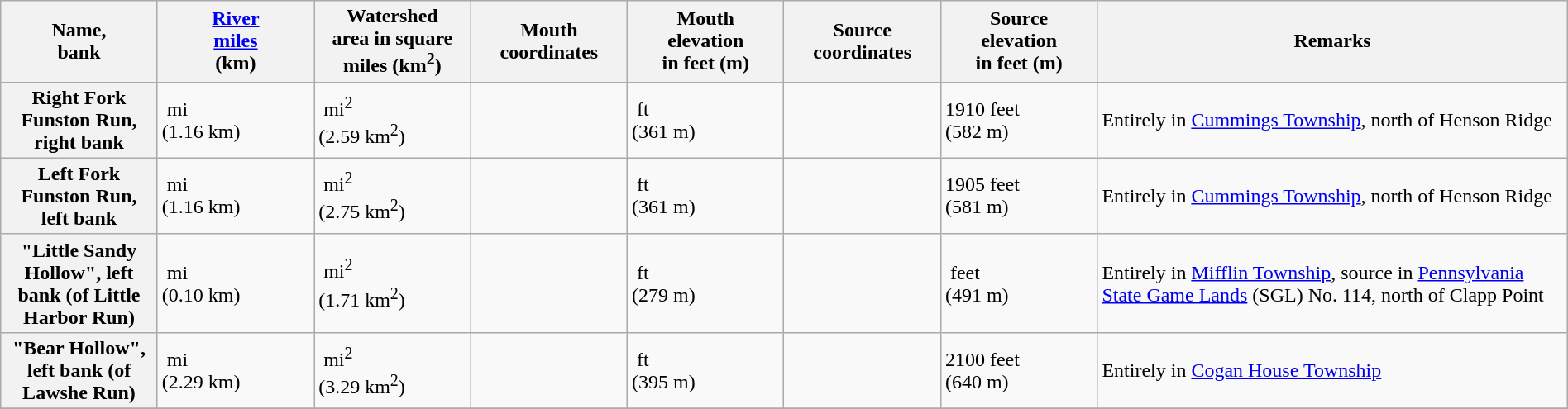<table class="wikitable sortable" style="width:100%">
<tr>
<th width=10% scope="col">Name,<br> bank</th>
<th width=10% scope="col"><a href='#'>River<br> miles</a><br> (km)</th>
<th width=10% scope="col">Watershed<br>area in square<br> miles (km<sup>2</sup>)</th>
<th width=10% scope="col">Mouth<br> coordinates</th>
<th width=10% scope="col">Mouth<br> elevation<br> in feet (m)</th>
<th width=10% scope="col">Source<br> coordinates</th>
<th width=10% scope="col">Source<br> elevation<br> in feet (m)</th>
<th width=30% class="unsortable" scope="col">Remarks</th>
</tr>
<tr ->
<th scope="row">Right Fork <br>Funston Run,<br>right bank</th>
<td> mi<br> (1.16 km)</td>
<td> mi<sup>2</sup><br> (2.59 km<sup>2</sup>)</td>
<td></td>
<td> ft<br> (361 m)</td>
<td></td>
<td>1910 feet<br>(582 m)</td>
<td width=30%>Entirely in <a href='#'>Cummings Township</a>, north of Henson Ridge</td>
</tr>
<tr ->
<th scope="row">Left Fork <br>Funston Run,<br>left bank</th>
<td> mi<br> (1.16 km)</td>
<td> mi<sup>2</sup><br> (2.75 km<sup>2</sup>)</td>
<td></td>
<td> ft<br> (361 m)</td>
<td></td>
<td>1905 feet<br>(581 m)</td>
<td>Entirely in <a href='#'>Cummings Township</a>, north of Henson Ridge</td>
</tr>
<tr ->
<th scope="row">"Little Sandy<br> Hollow", left <br>bank (of Little <br>Harbor Run)</th>
<td> mi<br> (0.10 km)</td>
<td> mi<sup>2</sup><br> (1.71 km<sup>2</sup>)</td>
<td></td>
<td> ft<br> (279 m)</td>
<td></td>
<td> feet<br>(491 m)</td>
<td>Entirely in <a href='#'>Mifflin Township</a>, source in <a href='#'>Pennsylvania State Game Lands</a> (SGL) No. 114, north of Clapp Point</td>
</tr>
<tr ->
<th scope="row">"Bear Hollow",<br>left bank (of<br>Lawshe Run)</th>
<td> mi<br> (2.29 km)</td>
<td> mi<sup>2</sup><br> (3.29 km<sup>2</sup>)</td>
<td></td>
<td> ft<br> (395 m)</td>
<td></td>
<td>2100 feet<br>(640 m)</td>
<td>Entirely in <a href='#'>Cogan House Township</a></td>
</tr>
<tr ->
</tr>
</table>
